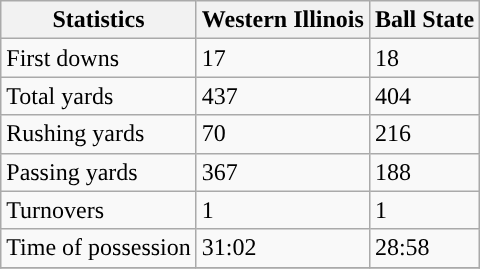<table class="wikitable">
<tr>
<th>Statistics</th>
<th>Western Illinois</th>
<th>Ball State</th>
</tr>
<tr>
<td>First downs</td>
<td>17</td>
<td>18</td>
</tr>
<tr>
<td>Total yards</td>
<td>437</td>
<td>404</td>
</tr>
<tr>
<td>Rushing yards</td>
<td>70</td>
<td>216</td>
</tr>
<tr>
<td>Passing yards</td>
<td>367</td>
<td>188</td>
</tr>
<tr>
<td>Turnovers</td>
<td>1</td>
<td>1</td>
</tr>
<tr>
<td>Time of possession</td>
<td>31:02</td>
<td>28:58</td>
</tr>
<tr>
</tr>
</table>
